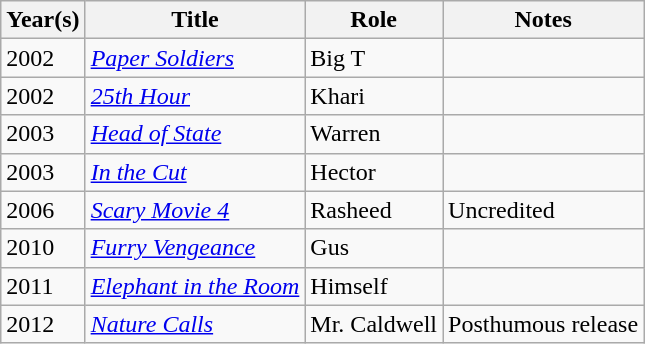<table class="wikitable sortable">
<tr>
<th>Year(s)</th>
<th>Title</th>
<th>Role</th>
<th class="unsortable">Notes</th>
</tr>
<tr>
<td>2002</td>
<td><em><a href='#'>Paper Soldiers</a></em></td>
<td>Big T</td>
<td></td>
</tr>
<tr>
<td>2002</td>
<td><em><a href='#'>25th Hour</a></em></td>
<td>Khari</td>
<td></td>
</tr>
<tr>
<td>2003</td>
<td><em><a href='#'>Head of State</a></em></td>
<td>Warren</td>
<td></td>
</tr>
<tr>
<td>2003</td>
<td><em><a href='#'>In the Cut</a></em></td>
<td>Hector</td>
<td></td>
</tr>
<tr>
<td>2006</td>
<td><em><a href='#'>Scary Movie 4</a></em></td>
<td>Rasheed</td>
<td>Uncredited</td>
</tr>
<tr>
<td>2010</td>
<td><em><a href='#'>Furry Vengeance</a></em></td>
<td>Gus</td>
<td></td>
</tr>
<tr>
<td>2011</td>
<td><em><a href='#'>Elephant in the Room</a></em></td>
<td>Himself</td>
<td></td>
</tr>
<tr>
<td>2012</td>
<td><em><a href='#'>Nature Calls</a></em></td>
<td>Mr. Caldwell</td>
<td>Posthumous release</td>
</tr>
</table>
